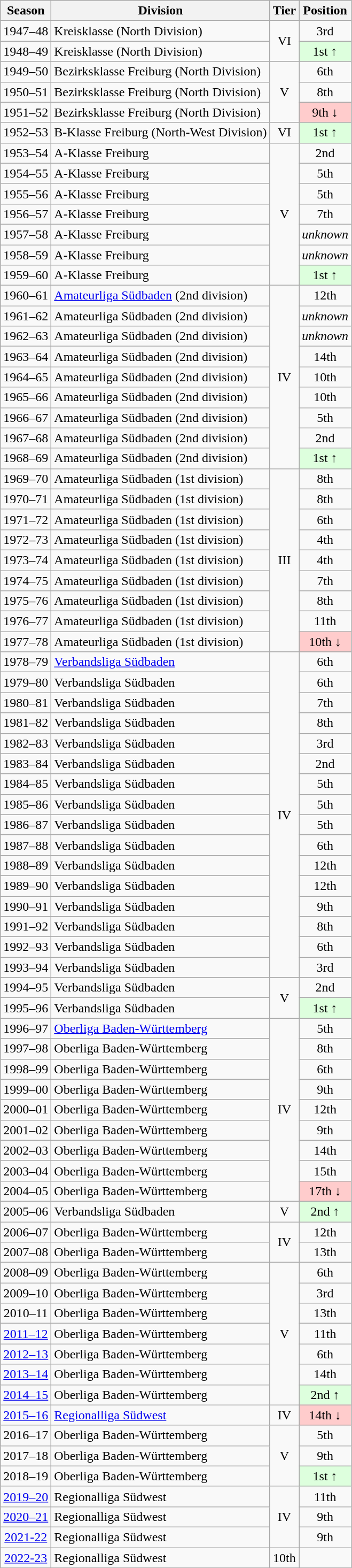<table class="wikitable">
<tr>
<th>Season</th>
<th>Division</th>
<th>Tier</th>
<th>Position</th>
</tr>
<tr align="center">
<td>1947–48</td>
<td align="left">Kreisklasse (North Division)</td>
<td rowspan=2>VI</td>
<td>3rd</td>
</tr>
<tr align="center">
<td>1948–49</td>
<td align="left">Kreisklasse (North Division)</td>
<td style="background:#ddffdd">1st ↑</td>
</tr>
<tr align="center">
<td>1949–50</td>
<td align="left">Bezirksklasse Freiburg (North Division)</td>
<td rowspan=3>V</td>
<td>6th</td>
</tr>
<tr align="center">
<td>1950–51</td>
<td align="left">Bezirksklasse Freiburg (North Division)</td>
<td>8th</td>
</tr>
<tr align="center">
<td>1951–52</td>
<td align="left">Bezirksklasse Freiburg (North Division)</td>
<td style="background:#ffcccc">9th ↓</td>
</tr>
<tr align="center">
<td>1952–53</td>
<td align="left">B-Klasse Freiburg (North-West Division)</td>
<td>VI</td>
<td style="background:#ddffdd">1st ↑</td>
</tr>
<tr align="center">
<td>1953–54</td>
<td align="left">A-Klasse Freiburg</td>
<td rowspan=7>V</td>
<td>2nd</td>
</tr>
<tr align="center">
<td>1954–55</td>
<td align="left">A-Klasse Freiburg</td>
<td>5th</td>
</tr>
<tr align="center">
<td>1955–56</td>
<td align="left">A-Klasse Freiburg</td>
<td>5th</td>
</tr>
<tr align="center">
<td>1956–57</td>
<td align="left">A-Klasse Freiburg</td>
<td>7th</td>
</tr>
<tr align="center">
<td>1957–58</td>
<td align="left">A-Klasse Freiburg</td>
<td><em>unknown</em></td>
</tr>
<tr align="center">
<td>1958–59</td>
<td align="left">A-Klasse Freiburg</td>
<td><em>unknown</em></td>
</tr>
<tr align="center">
<td>1959–60</td>
<td align="left">A-Klasse Freiburg</td>
<td style="background:#ddffdd">1st ↑</td>
</tr>
<tr align="center">
<td>1960–61</td>
<td align="left"><a href='#'>Amateurliga Südbaden</a> (2nd division)</td>
<td rowspan=9>IV</td>
<td>12th</td>
</tr>
<tr align="center">
<td>1961–62</td>
<td align="left">Amateurliga Südbaden (2nd division)</td>
<td><em>unknown</em></td>
</tr>
<tr align="center">
<td>1962–63</td>
<td align="left">Amateurliga Südbaden (2nd division)</td>
<td><em>unknown</em></td>
</tr>
<tr align="center">
<td>1963–64</td>
<td align="left">Amateurliga Südbaden (2nd division)</td>
<td>14th</td>
</tr>
<tr align="center">
<td>1964–65</td>
<td align="left">Amateurliga Südbaden (2nd division)</td>
<td>10th</td>
</tr>
<tr align="center">
<td>1965–66</td>
<td align="left">Amateurliga Südbaden (2nd division)</td>
<td>10th</td>
</tr>
<tr align="center">
<td>1966–67</td>
<td align="left">Amateurliga Südbaden (2nd division)</td>
<td>5th</td>
</tr>
<tr align="center">
<td>1967–68</td>
<td align="left">Amateurliga Südbaden (2nd division)</td>
<td>2nd</td>
</tr>
<tr align="center">
<td>1968–69</td>
<td align="left">Amateurliga Südbaden (2nd division)</td>
<td style="background:#ddffdd">1st ↑</td>
</tr>
<tr align="center">
<td>1969–70</td>
<td align="left">Amateurliga Südbaden (1st division)</td>
<td rowspan=9>III</td>
<td>8th</td>
</tr>
<tr align="center">
<td>1970–71</td>
<td align="left">Amateurliga Südbaden (1st division)</td>
<td>8th</td>
</tr>
<tr align="center">
<td>1971–72</td>
<td align="left">Amateurliga Südbaden (1st division)</td>
<td>6th</td>
</tr>
<tr align="center">
<td>1972–73</td>
<td align="left">Amateurliga Südbaden (1st division)</td>
<td>4th</td>
</tr>
<tr align="center">
<td>1973–74</td>
<td align="left">Amateurliga Südbaden (1st division)</td>
<td>4th</td>
</tr>
<tr align="center">
<td>1974–75</td>
<td align="left">Amateurliga Südbaden (1st division)</td>
<td>7th</td>
</tr>
<tr align="center">
<td>1975–76</td>
<td align="left">Amateurliga Südbaden (1st division)</td>
<td>8th</td>
</tr>
<tr align="center">
<td>1976–77</td>
<td align="left">Amateurliga Südbaden (1st division)</td>
<td>11th</td>
</tr>
<tr align="center">
<td>1977–78</td>
<td align="left">Amateurliga Südbaden (1st division)</td>
<td style="background:#ffcccc">10th ↓</td>
</tr>
<tr align="center">
<td>1978–79</td>
<td align="left"><a href='#'>Verbandsliga Südbaden</a></td>
<td rowspan=16>IV</td>
<td>6th</td>
</tr>
<tr align="center">
<td>1979–80</td>
<td align="left">Verbandsliga Südbaden</td>
<td>6th</td>
</tr>
<tr align="center">
<td>1980–81</td>
<td align="left">Verbandsliga Südbaden</td>
<td>7th</td>
</tr>
<tr align="center">
<td>1981–82</td>
<td align="left">Verbandsliga Südbaden</td>
<td>8th</td>
</tr>
<tr align="center">
<td>1982–83</td>
<td align="left">Verbandsliga Südbaden</td>
<td>3rd</td>
</tr>
<tr align="center">
<td>1983–84</td>
<td align="left">Verbandsliga Südbaden</td>
<td>2nd</td>
</tr>
<tr align="center">
<td>1984–85</td>
<td align="left">Verbandsliga Südbaden</td>
<td>5th</td>
</tr>
<tr align="center">
<td>1985–86</td>
<td align="left">Verbandsliga Südbaden</td>
<td>5th</td>
</tr>
<tr align="center">
<td>1986–87</td>
<td align="left">Verbandsliga Südbaden</td>
<td>5th</td>
</tr>
<tr align="center">
<td>1987–88</td>
<td align="left">Verbandsliga Südbaden</td>
<td>6th</td>
</tr>
<tr align="center">
<td>1988–89</td>
<td align="left">Verbandsliga Südbaden</td>
<td>12th</td>
</tr>
<tr align="center">
<td>1989–90</td>
<td align="left">Verbandsliga Südbaden</td>
<td>12th</td>
</tr>
<tr align="center">
<td>1990–91</td>
<td align="left">Verbandsliga Südbaden</td>
<td>9th</td>
</tr>
<tr align="center">
<td>1991–92</td>
<td align="left">Verbandsliga Südbaden</td>
<td>8th</td>
</tr>
<tr align="center">
<td>1992–93</td>
<td align="left">Verbandsliga Südbaden</td>
<td>6th</td>
</tr>
<tr align="center">
<td>1993–94</td>
<td align="left">Verbandsliga Südbaden</td>
<td>3rd</td>
</tr>
<tr align="center">
<td>1994–95</td>
<td align="left">Verbandsliga Südbaden</td>
<td rowspan=2>V</td>
<td>2nd</td>
</tr>
<tr align="center">
<td>1995–96</td>
<td align="left">Verbandsliga Südbaden</td>
<td style="background:#ddffdd">1st ↑</td>
</tr>
<tr align="center">
<td>1996–97</td>
<td align="left"><a href='#'>Oberliga Baden-Württemberg</a></td>
<td rowspan=9>IV</td>
<td>5th</td>
</tr>
<tr align="center">
<td>1997–98</td>
<td align="left">Oberliga Baden-Württemberg</td>
<td>8th</td>
</tr>
<tr align="center">
<td>1998–99</td>
<td align="left">Oberliga Baden-Württemberg</td>
<td>6th</td>
</tr>
<tr align="center">
<td>1999–00</td>
<td align="left">Oberliga Baden-Württemberg</td>
<td>9th</td>
</tr>
<tr align="center">
<td>2000–01</td>
<td align="left">Oberliga Baden-Württemberg</td>
<td>12th</td>
</tr>
<tr align="center">
<td>2001–02</td>
<td align="left">Oberliga Baden-Württemberg</td>
<td>9th</td>
</tr>
<tr align="center">
<td>2002–03</td>
<td align="left">Oberliga Baden-Württemberg</td>
<td>14th</td>
</tr>
<tr align="center">
<td>2003–04</td>
<td align="left">Oberliga Baden-Württemberg</td>
<td>15th</td>
</tr>
<tr align="center">
<td>2004–05</td>
<td align="left">Oberliga Baden-Württemberg</td>
<td style="background:#ffcccc">17th ↓</td>
</tr>
<tr align="center">
<td>2005–06</td>
<td align="left">Verbandsliga Südbaden</td>
<td>V</td>
<td style="background:#ddffdd">2nd ↑</td>
</tr>
<tr align="center">
<td>2006–07</td>
<td align="left">Oberliga Baden-Württemberg</td>
<td rowspan=2>IV</td>
<td>12th</td>
</tr>
<tr align="center">
<td>2007–08</td>
<td align="left">Oberliga Baden-Württemberg</td>
<td>13th</td>
</tr>
<tr align="center">
<td>2008–09</td>
<td align="left">Oberliga Baden-Württemberg</td>
<td rowspan=7>V</td>
<td>6th</td>
</tr>
<tr align="center">
<td>2009–10</td>
<td align="left">Oberliga Baden-Württemberg</td>
<td>3rd</td>
</tr>
<tr align="center">
<td>2010–11</td>
<td align="left">Oberliga Baden-Württemberg</td>
<td>13th</td>
</tr>
<tr align="center">
<td><a href='#'>2011–12</a></td>
<td align="left">Oberliga Baden-Württemberg</td>
<td>11th</td>
</tr>
<tr align="center">
<td><a href='#'>2012–13</a></td>
<td align="left">Oberliga Baden-Württemberg</td>
<td>6th</td>
</tr>
<tr align="center">
<td><a href='#'>2013–14</a></td>
<td align="left">Oberliga Baden-Württemberg</td>
<td>14th</td>
</tr>
<tr align="center">
<td><a href='#'>2014–15</a></td>
<td align="left">Oberliga Baden-Württemberg</td>
<td style="background:#ddffdd">2nd ↑</td>
</tr>
<tr align="center">
<td><a href='#'>2015–16</a></td>
<td align="left"><a href='#'>Regionalliga Südwest</a></td>
<td>IV</td>
<td style="background:#ffcccc">14th ↓</td>
</tr>
<tr align="center">
<td>2016–17</td>
<td align="left">Oberliga Baden-Württemberg</td>
<td rowspan=3>V</td>
<td>5th</td>
</tr>
<tr align="center">
<td>2017–18</td>
<td align="left">Oberliga Baden-Württemberg</td>
<td>9th</td>
</tr>
<tr align="center">
<td>2018–19</td>
<td align="left">Oberliga Baden-Württemberg</td>
<td style="background:#ddffdd">1st ↑</td>
</tr>
<tr align="center">
<td><a href='#'>2019–20</a></td>
<td align="left">Regionalliga Südwest</td>
<td rowspan=3>IV</td>
<td>11th</td>
</tr>
<tr align="center">
<td><a href='#'>2020–21</a></td>
<td align="left">Regionalliga Südwest</td>
<td>9th</td>
</tr>
<tr align="center">
<td><a href='#'>2021-22</a></td>
<td align="left">Regionalliga Südwest</td>
<td>9th</td>
</tr>
<tr align="center">
<td><a href='#'>2022-23</a></td>
<td align="left">Regionalliga Südwest</td>
<td>10th</td>
</tr>
<tr>
</tr>
</table>
